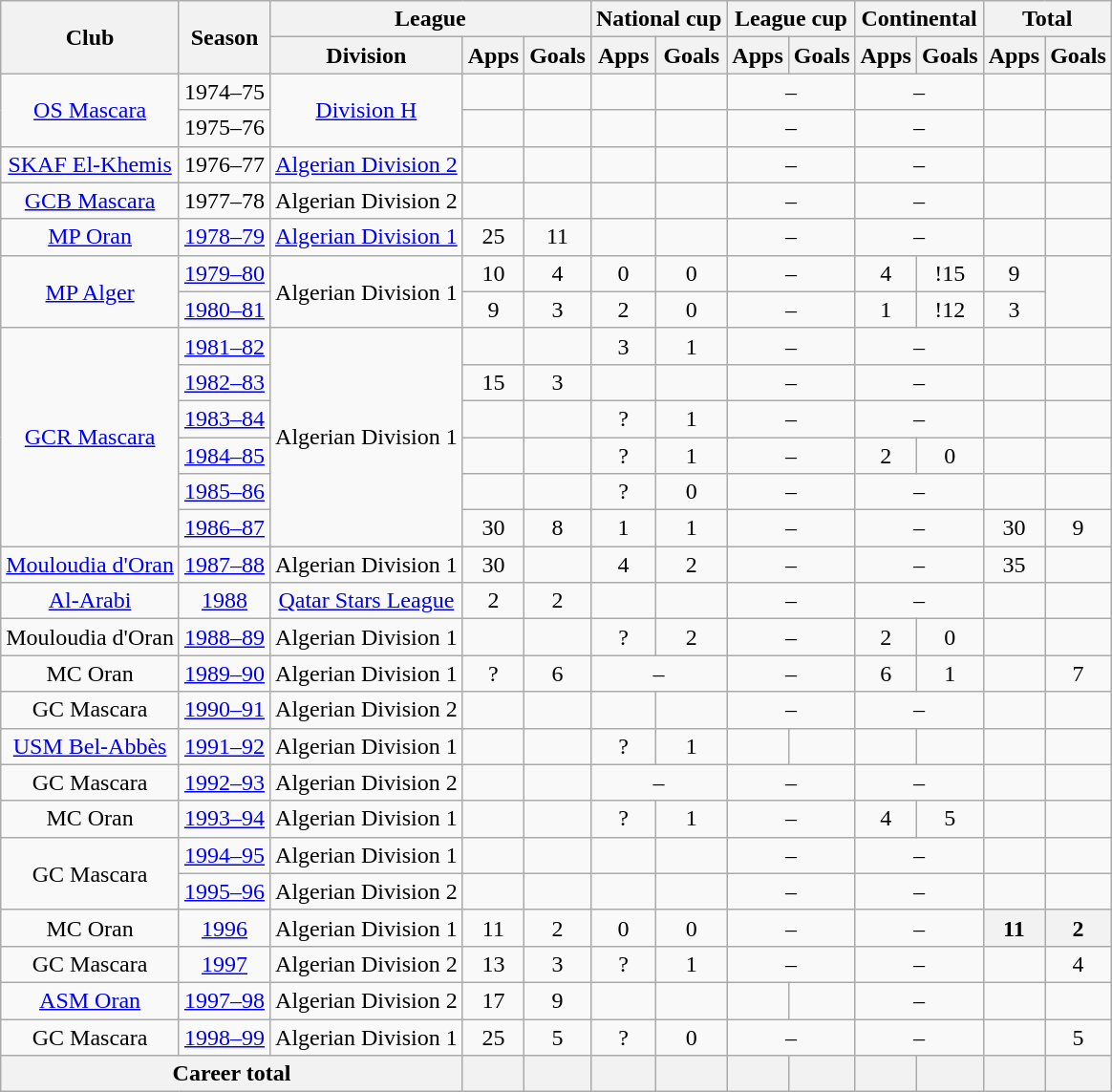<table class="wikitable" style="text-align:center">
<tr>
<th rowspan="2">Club</th>
<th rowspan="2">Season</th>
<th colspan="3">League</th>
<th colspan="2">National cup</th>
<th colspan="2">League cup</th>
<th colspan="2">Continental</th>
<th colspan="2">Total</th>
</tr>
<tr>
<th>Division</th>
<th>Apps</th>
<th>Goals</th>
<th>Apps</th>
<th>Goals</th>
<th>Apps</th>
<th>Goals</th>
<th>Apps</th>
<th>Goals</th>
<th>Apps</th>
<th>Goals</th>
</tr>
<tr>
<td rowspan="2"><a href='#'>OS Mascara</a></td>
<td>1974–75</td>
<td rowspan="2"><a href='#'>Division H</a></td>
<td></td>
<td></td>
<td></td>
<td></td>
<td colspan="2">–</td>
<td colspan="2">–</td>
<td></td>
<td></td>
</tr>
<tr>
<td>1975–76</td>
<td></td>
<td></td>
<td></td>
<td></td>
<td colspan="2">–</td>
<td colspan="2">–</td>
<td></td>
<td></td>
</tr>
<tr>
<td><a href='#'>SKAF El-Khemis</a></td>
<td>1976–77</td>
<td><a href='#'>Algerian Division 2</a></td>
<td></td>
<td></td>
<td></td>
<td></td>
<td colspan="2">–</td>
<td colspan="2">–</td>
<td></td>
<td></td>
</tr>
<tr>
<td><a href='#'>GCB Mascara</a></td>
<td>1977–78</td>
<td>Algerian Division 2</td>
<td></td>
<td></td>
<td></td>
<td></td>
<td colspan="2">–</td>
<td colspan="2">–</td>
<td></td>
<td></td>
</tr>
<tr>
<td><a href='#'>MP Oran</a></td>
<td><a href='#'>1978–79</a></td>
<td><a href='#'>Algerian Division 1</a></td>
<td>25</td>
<td>11</td>
<td></td>
<td></td>
<td colspan="2">–</td>
<td colspan="2">–</td>
<td></td>
<td></td>
</tr>
<tr>
<td rowspan="2"><a href='#'>MP Alger</a></td>
<td><a href='#'>1979–80</a></td>
<td rowspan="2">Algerian Division 1</td>
<td>10</td>
<td>4</td>
<td>0</td>
<td>0</td>
<td colspan="2">–</td>
<td>4</td>
<td 4>!15</td>
<td>9</td>
</tr>
<tr>
<td><a href='#'>1980–81</a></td>
<td>9</td>
<td>3</td>
<td>2</td>
<td>0</td>
<td colspan="2">–</td>
<td>1</td>
<td 0>!12</td>
<td>3</td>
</tr>
<tr>
<td rowspan="6"><a href='#'>GCR Mascara</a></td>
<td><a href='#'>1981–82</a></td>
<td rowspan="6">Algerian Division 1</td>
<td></td>
<td></td>
<td>3</td>
<td>1</td>
<td colspan="2">–</td>
<td colspan="2">–</td>
<td></td>
<td></td>
</tr>
<tr>
<td><a href='#'>1982–83</a></td>
<td>15</td>
<td>3</td>
<td></td>
<td></td>
<td colspan="2">–</td>
<td colspan="2">–</td>
<td></td>
<td></td>
</tr>
<tr>
<td><a href='#'>1983–84</a></td>
<td></td>
<td></td>
<td>?</td>
<td>1</td>
<td colspan="2">–</td>
<td colspan="2">–</td>
<td></td>
<td></td>
</tr>
<tr>
<td><a href='#'>1984–85</a></td>
<td></td>
<td></td>
<td>?</td>
<td>1</td>
<td colspan="2">–</td>
<td>2</td>
<td>0</td>
<td></td>
<td></td>
</tr>
<tr>
<td><a href='#'>1985–86</a></td>
<td></td>
<td></td>
<td>?</td>
<td>0</td>
<td colspan="2">–</td>
<td colspan="2">–</td>
<td></td>
<td></td>
</tr>
<tr>
<td><a href='#'>1986–87</a></td>
<td>30</td>
<td>8</td>
<td>1</td>
<td>1</td>
<td colspan="2">–</td>
<td colspan="2">–</td>
<td>30</td>
<td>9</td>
</tr>
<tr>
<td><a href='#'>Mouloudia d'Oran</a></td>
<td><a href='#'>1987–88</a></td>
<td>Algerian Division 1</td>
<td>30</td>
<td></td>
<td>4</td>
<td>2</td>
<td colspan="2">–</td>
<td colspan="2">–</td>
<td>35</td>
<td></td>
</tr>
<tr>
<td><a href='#'>Al-Arabi</a></td>
<td><a href='#'>1988</a></td>
<td><a href='#'>Qatar Stars League</a></td>
<td>2</td>
<td>2</td>
<td></td>
<td></td>
<td colspan="2">–</td>
<td colspan="2">–</td>
<td></td>
<td></td>
</tr>
<tr>
<td>Mouloudia d'Oran</td>
<td><a href='#'>1988–89</a></td>
<td>Algerian Division 1</td>
<td></td>
<td></td>
<td>?</td>
<td>2</td>
<td colspan="2">–</td>
<td>2</td>
<td>0</td>
<td></td>
<td></td>
</tr>
<tr>
<td>MC Oran</td>
<td><a href='#'>1989–90</a></td>
<td>Algerian Division 1</td>
<td>?</td>
<td>6</td>
<td colspan="2">–</td>
<td colspan="2">–</td>
<td>6</td>
<td>1</td>
<td></td>
<td>7</td>
</tr>
<tr>
<td>GC Mascara</td>
<td><a href='#'>1990–91</a></td>
<td>Algerian Division 2</td>
<td></td>
<td></td>
<td></td>
<td></td>
<td colspan="2">–</td>
<td colspan="2">–</td>
<td></td>
<td></td>
</tr>
<tr>
<td><a href='#'>USM Bel-Abbès</a></td>
<td><a href='#'>1991–92</a></td>
<td>Algerian Division 1</td>
<td></td>
<td></td>
<td>?</td>
<td>1</td>
<td></td>
<td></td>
<td></td>
<td></td>
<td></td>
<td></td>
</tr>
<tr>
<td>GC Mascara</td>
<td><a href='#'>1992–93</a></td>
<td>Algerian Division 2</td>
<td></td>
<td></td>
<td colspan="2">–</td>
<td colspan="2">–</td>
<td colspan="2">–</td>
<td></td>
<td></td>
</tr>
<tr>
<td>MC Oran</td>
<td><a href='#'>1993–94</a></td>
<td>Algerian Division 1</td>
<td></td>
<td></td>
<td>?</td>
<td>1</td>
<td colspan="2">–</td>
<td>4</td>
<td>5</td>
<td></td>
<td></td>
</tr>
<tr>
<td rowspan="2">GC Mascara</td>
<td><a href='#'>1994–95</a></td>
<td>Algerian Division 1</td>
<td></td>
<td></td>
<td></td>
<td></td>
<td colspan="2">–</td>
<td colspan="2">–</td>
<td></td>
<td></td>
</tr>
<tr>
<td><a href='#'>1995–96</a></td>
<td>Algerian Division 2</td>
<td></td>
<td></td>
<td></td>
<td></td>
<td colspan="2">–</td>
<td colspan="2">–</td>
<td></td>
<td></td>
</tr>
<tr>
<td>MC Oran</td>
<td><a href='#'>1996</a></td>
<td>Algerian Division 1</td>
<td>11</td>
<td>2</td>
<td>0</td>
<td>0</td>
<td colspan="2">–</td>
<td colspan="2">–</td>
<th>11</th>
<th>2</th>
</tr>
<tr>
<td>GC Mascara</td>
<td><a href='#'>1997</a></td>
<td>Algerian Division 2</td>
<td>13</td>
<td>3</td>
<td>?</td>
<td>1</td>
<td colspan="2">–</td>
<td colspan="2">–</td>
<td></td>
<td>4</td>
</tr>
<tr>
<td><a href='#'>ASM Oran</a></td>
<td><a href='#'>1997–98</a></td>
<td>Algerian Division 2</td>
<td>17</td>
<td>9</td>
<td></td>
<td></td>
<td></td>
<td></td>
<td colspan="2">–</td>
<td></td>
<td></td>
</tr>
<tr>
<td>GC Mascara</td>
<td><a href='#'>1998–99</a></td>
<td>Algerian Division 1</td>
<td>25</td>
<td>5</td>
<td>?</td>
<td>0</td>
<td colspan="2">–</td>
<td colspan="2">–</td>
<td></td>
<td>5</td>
</tr>
<tr>
<th colspan="3">Career total</th>
<th></th>
<th></th>
<th></th>
<th></th>
<th></th>
<th></th>
<th></th>
<th></th>
<th></th>
<th></th>
</tr>
</table>
